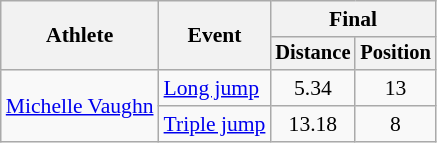<table class=wikitable style="font-size:90%">
<tr>
<th rowspan="2">Athlete</th>
<th rowspan="2">Event</th>
<th colspan="2">Final</th>
</tr>
<tr style="font-size:95%">
<th>Distance</th>
<th>Position</th>
</tr>
<tr align=center>
<td rowspan=2 align=left><a href='#'>Michelle Vaughn</a></td>
<td align=left><a href='#'>Long jump</a></td>
<td>5.34</td>
<td>13</td>
</tr>
<tr align=center>
<td align=left><a href='#'>Triple jump</a></td>
<td>13.18</td>
<td>8</td>
</tr>
</table>
